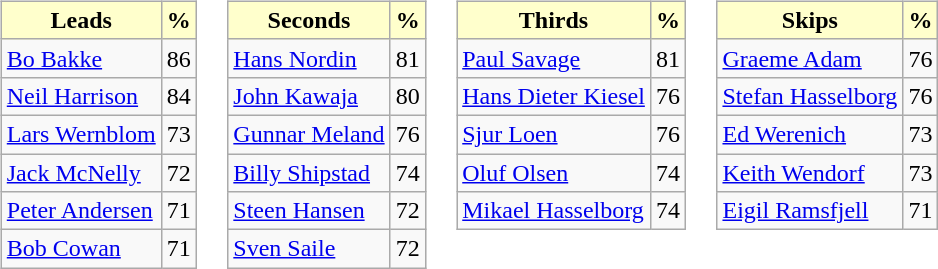<table>
<tr>
<td valign=top><br><table class="wikitable">
<tr>
<th style="background:#ffc;">Leads</th>
<th style="background:#ffc;">%</th>
</tr>
<tr>
<td> <a href='#'>Bo Bakke</a></td>
<td>86</td>
</tr>
<tr>
<td> <a href='#'>Neil Harrison</a></td>
<td>84</td>
</tr>
<tr>
<td> <a href='#'>Lars Wernblom</a></td>
<td>73</td>
</tr>
<tr>
<td> <a href='#'>Jack McNelly</a></td>
<td>72</td>
</tr>
<tr>
<td> <a href='#'>Peter Andersen</a></td>
<td>71</td>
</tr>
<tr>
<td> <a href='#'>Bob Cowan</a></td>
<td>71</td>
</tr>
</table>
</td>
<td valign=top><br><table class="wikitable">
<tr>
<th style="background:#ffc;">Seconds</th>
<th style="background:#ffc;">%</th>
</tr>
<tr>
<td> <a href='#'>Hans Nordin</a></td>
<td>81</td>
</tr>
<tr>
<td> <a href='#'>John Kawaja</a></td>
<td>80</td>
</tr>
<tr>
<td> <a href='#'>Gunnar Meland</a></td>
<td>76</td>
</tr>
<tr>
<td> <a href='#'>Billy Shipstad</a></td>
<td>74</td>
</tr>
<tr>
<td> <a href='#'>Steen Hansen</a></td>
<td>72</td>
</tr>
<tr>
<td> <a href='#'>Sven Saile</a></td>
<td>72</td>
</tr>
</table>
</td>
<td valign=top><br><table class="wikitable">
<tr>
<th style="background:#ffc;">Thirds</th>
<th style="background:#ffc;">%</th>
</tr>
<tr>
<td> <a href='#'>Paul Savage</a></td>
<td>81</td>
</tr>
<tr>
<td> <a href='#'>Hans Dieter Kiesel</a></td>
<td>76</td>
</tr>
<tr>
<td> <a href='#'>Sjur Loen</a></td>
<td>76</td>
</tr>
<tr>
<td> <a href='#'>Oluf Olsen</a></td>
<td>74</td>
</tr>
<tr>
<td> <a href='#'>Mikael Hasselborg</a></td>
<td>74</td>
</tr>
</table>
</td>
<td valign=top><br><table class="wikitable">
<tr>
<th style="background:#ffc;">Skips</th>
<th style="background:#ffc;">%</th>
</tr>
<tr>
<td> <a href='#'>Graeme Adam</a></td>
<td>76</td>
</tr>
<tr>
<td> <a href='#'>Stefan Hasselborg</a></td>
<td>76</td>
</tr>
<tr>
<td> <a href='#'>Ed Werenich</a></td>
<td>73</td>
</tr>
<tr>
<td> <a href='#'>Keith Wendorf</a></td>
<td>73</td>
</tr>
<tr>
<td> <a href='#'>Eigil Ramsfjell</a></td>
<td>71</td>
</tr>
</table>
</td>
</tr>
</table>
